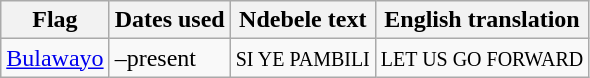<table class="wikitable sortable noresize">
<tr>
<th>Flag</th>
<th>Dates used</th>
<th>Ndebele text</th>
<th>English translation</th>
</tr>
<tr>
<td> <a href='#'>Bulawayo</a></td>
<td>–present</td>
<td><small>SI YE PAMBILI</small></td>
<td><small>LET US GO FORWARD</small></td>
</tr>
</table>
